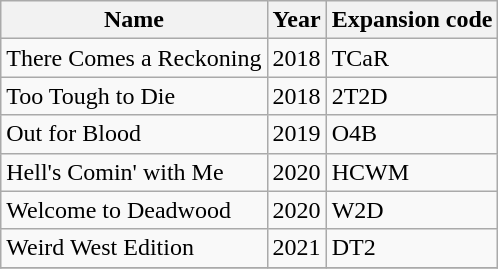<table class="wikitable">
<tr>
<th>Name</th>
<th>Year</th>
<th>Expansion code</th>
</tr>
<tr>
<td>There Comes a Reckoning</td>
<td>2018</td>
<td>TCaR</td>
</tr>
<tr>
<td>Too Tough to Die</td>
<td>2018</td>
<td>2T2D</td>
</tr>
<tr>
<td>Out for Blood</td>
<td>2019</td>
<td>O4B</td>
</tr>
<tr>
<td>Hell's Comin' with Me</td>
<td>2020</td>
<td>HCWM</td>
</tr>
<tr>
<td>Welcome to Deadwood</td>
<td>2020</td>
<td>W2D</td>
</tr>
<tr>
<td>Weird West Edition</td>
<td>2021</td>
<td>DT2</td>
</tr>
<tr>
</tr>
</table>
